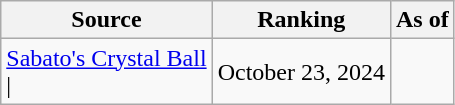<table class="wikitable" style="text-align:center">
<tr>
<th>Source</th>
<th>Ranking</th>
<th>As of</th>
</tr>
<tr>
<td align=left><a href='#'>Sabato's Crystal Ball</a><br>| </td>
<td>October 23, 2024</td>
</tr>
</table>
